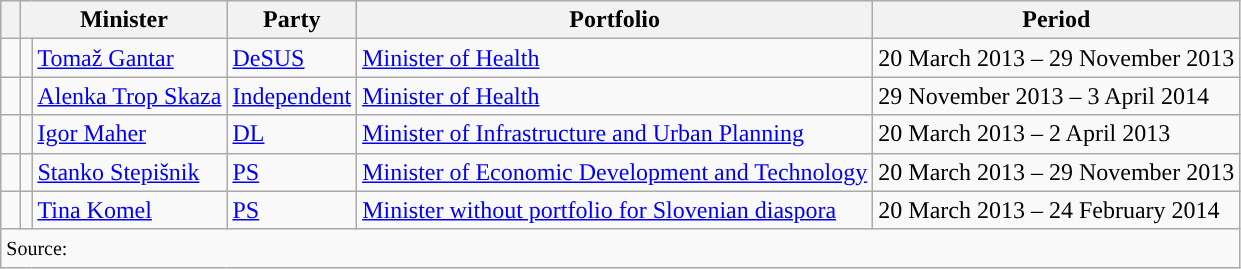<table class="wikitable">
<tr>
<th colspan="1" width=6px></th>
<th colspan="2">Minister</th>
<th>Party</th>
<th>Portfolio</th>
<th>Period</th>
</tr>
<tr>
<td style="background-color: "></td>
<td></td>
<td><a href='#'>Tomaž Gantar</a></td>
<td><a href='#'>DeSUS</a></td>
<td><a href='#'>Minister of Health</a></td>
<td>20 March 2013 – 29 November 2013</td>
</tr>
<tr>
<td style="background-color: "></td>
<td></td>
<td><a href='#'>Alenka Trop Skaza</a></td>
<td><a href='#'>Independent</a></td>
<td><a href='#'>Minister of Health</a></td>
<td>29 November 2013 – 3 April 2014</td>
</tr>
<tr>
<td style="background-color: "></td>
<td></td>
<td><a href='#'>Igor Maher</a></td>
<td><a href='#'>DL</a></td>
<td><a href='#'>Minister of Infrastructure and Urban Planning</a></td>
<td>20 March 2013 – 2 April 2013</td>
</tr>
<tr>
<td style="background-color: "></td>
<td></td>
<td><a href='#'>Stanko Stepišnik</a></td>
<td><a href='#'>PS</a></td>
<td><a href='#'>Minister of Economic Development and Technology</a></td>
<td>20 March 2013 – 29 November 2013</td>
</tr>
<tr>
<td style="background-color: "></td>
<td></td>
<td><a href='#'>Tina Komel</a></td>
<td><a href='#'>PS</a></td>
<td><a href='#'>Minister without portfolio for Slovenian diaspora</a></td>
<td>20 March 2013 – 24 February 2014</td>
</tr>
<tr>
<td colspan=6><small>Source: </small></td>
</tr>
</table>
